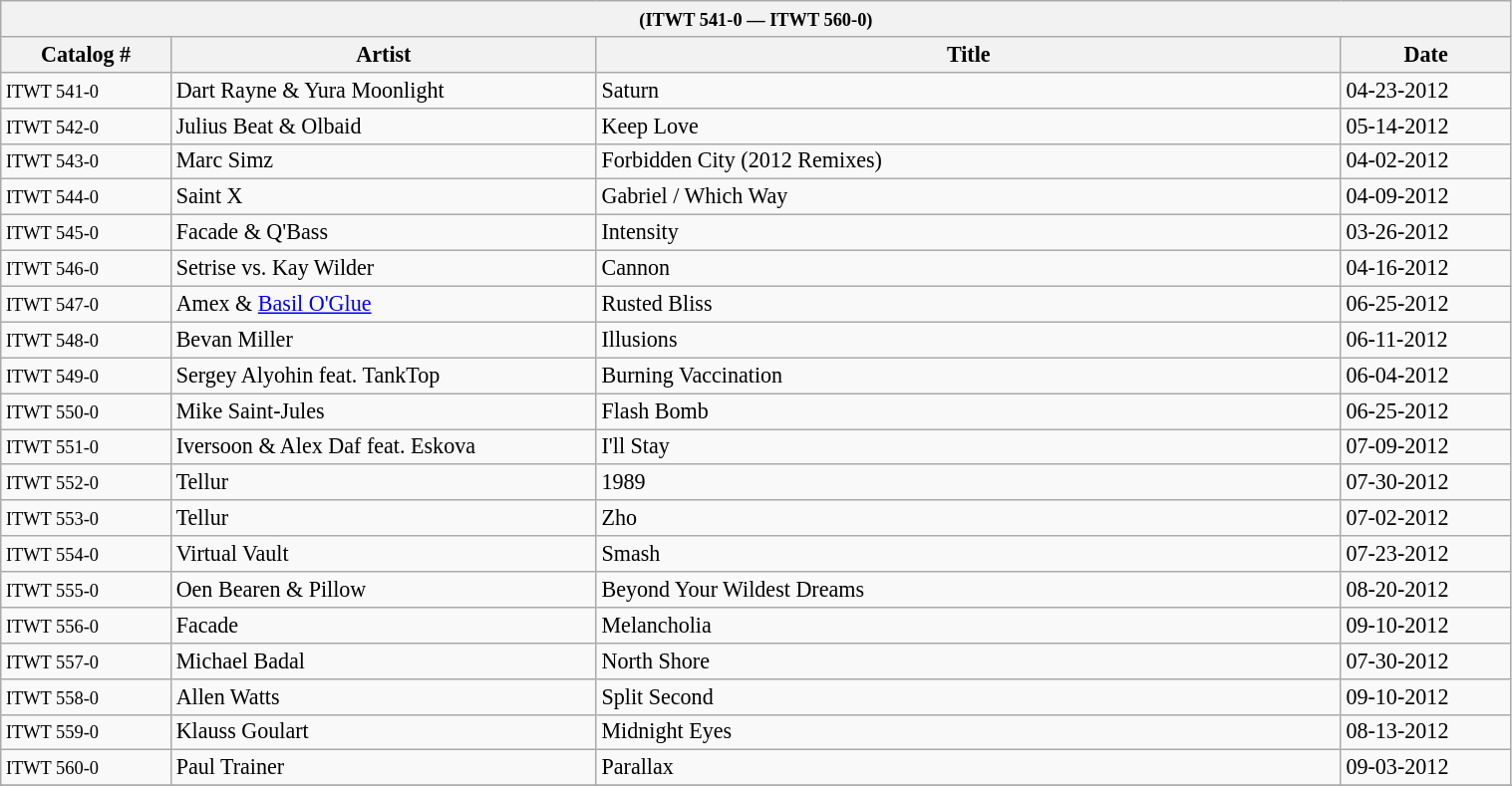<table width="80%" class="wikitable collapsible collapsed" style="font-size:92%;position:relative;">
<tr>
<th colspan="5"><small>(ITWT 541-0 — ITWT 560-0)</small></th>
</tr>
<tr>
<th width="8%">Catalog #</th>
<th width="20%">Artist</th>
<th width="35%">Title</th>
<th width="8%">Date</th>
</tr>
<tr>
<td><small>ITWT 541-0</small></td>
<td>Dart Rayne & Yura Moonlight</td>
<td>Saturn</td>
<td>04-23-2012</td>
</tr>
<tr>
<td><small>ITWT 542-0</small></td>
<td>Julius Beat & Olbaid</td>
<td>Keep Love</td>
<td>05-14-2012</td>
</tr>
<tr>
<td><small>ITWT 543-0</small></td>
<td>Marc Simz</td>
<td>Forbidden City (2012 Remixes)</td>
<td>04-02-2012</td>
</tr>
<tr>
<td><small>ITWT 544-0</small></td>
<td>Saint X</td>
<td>Gabriel / Which Way</td>
<td>04-09-2012</td>
</tr>
<tr>
<td><small>ITWT 545-0</small></td>
<td>Facade & Q'Bass</td>
<td>Intensity</td>
<td>03-26-2012</td>
</tr>
<tr>
<td><small>ITWT 546-0</small></td>
<td>Setrise vs. Kay Wilder</td>
<td>Cannon</td>
<td>04-16-2012</td>
</tr>
<tr>
<td><small>ITWT 547-0</small></td>
<td>Amex & <a href='#'>Basil O'Glue</a></td>
<td>Rusted Bliss</td>
<td>06-25-2012</td>
</tr>
<tr>
<td><small>ITWT 548-0</small></td>
<td>Bevan Miller</td>
<td>Illusions</td>
<td>06-11-2012</td>
</tr>
<tr>
<td><small>ITWT 549-0</small></td>
<td>Sergey Alyohin feat. TankTop</td>
<td>Burning Vaccination</td>
<td>06-04-2012</td>
</tr>
<tr>
<td><small>ITWT 550-0</small></td>
<td>Mike Saint-Jules</td>
<td>Flash Bomb</td>
<td>06-25-2012</td>
</tr>
<tr>
<td><small>ITWT 551-0</small></td>
<td>Iversoon & Alex Daf feat. Eskova</td>
<td>I'll Stay</td>
<td>07-09-2012</td>
</tr>
<tr>
<td><small>ITWT 552-0</small></td>
<td>Tellur</td>
<td>1989</td>
<td>07-30-2012</td>
</tr>
<tr>
<td><small>ITWT 553-0</small></td>
<td>Tellur</td>
<td>Zho</td>
<td>07-02-2012</td>
</tr>
<tr>
<td><small>ITWT 554-0</small></td>
<td>Virtual Vault</td>
<td>Smash</td>
<td>07-23-2012</td>
</tr>
<tr>
<td><small>ITWT 555-0</small></td>
<td>Oen Bearen & Pillow</td>
<td>Beyond Your Wildest Dreams</td>
<td>08-20-2012</td>
</tr>
<tr>
<td><small>ITWT 556-0</small></td>
<td>Facade</td>
<td>Melancholia</td>
<td>09-10-2012</td>
</tr>
<tr>
<td><small>ITWT 557-0</small></td>
<td>Michael Badal</td>
<td>North Shore</td>
<td>07-30-2012</td>
</tr>
<tr>
<td><small>ITWT 558-0</small></td>
<td>Allen Watts</td>
<td>Split Second</td>
<td>09-10-2012</td>
</tr>
<tr>
<td><small>ITWT 559-0</small></td>
<td>Klauss Goulart</td>
<td>Midnight Eyes</td>
<td>08-13-2012</td>
</tr>
<tr>
<td><small>ITWT 560-0</small></td>
<td>Paul Trainer</td>
<td>Parallax</td>
<td>09-03-2012</td>
</tr>
<tr>
</tr>
</table>
